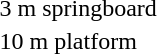<table>
<tr>
<td>3 m springboard<br></td>
<td></td>
<td></td>
<td></td>
</tr>
<tr>
<td>10 m platform<br></td>
<td></td>
<td></td>
<td></td>
</tr>
</table>
